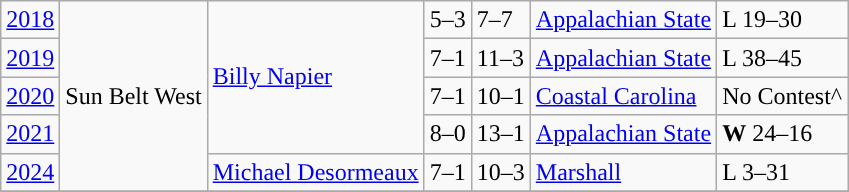<table class="wikitable">
<tr>
<td><a href='#'>2018</a></td>
<td rowspan="5”">Sun Belt West</td>
<td rowspan="4”"><a href='#'>Billy Napier</a></td>
<td>5–3</td>
<td>7–7</td>
<td><a href='#'>Appalachian State</a></td>
<td>L 19–30</td>
</tr>
<tr>
<td><a href='#'>2019</a></td>
<td>7–1</td>
<td>11–3</td>
<td><a href='#'>Appalachian State</a></td>
<td>L 38–45</td>
</tr>
<tr>
<td><a href='#'>2020</a></td>
<td>7–1</td>
<td>10–1</td>
<td><a href='#'>Coastal Carolina</a></td>
<td>No Contest^</td>
</tr>
<tr>
<td><a href='#'>2021</a></td>
<td>8–0</td>
<td>13–1</td>
<td><a href='#'>Appalachian State</a></td>
<td><strong>W</strong> 24–16</td>
</tr>
<tr>
<td><a href='#'>2024</a></td>
<td><a href='#'>Michael Desormeaux</a></td>
<td>7–1</td>
<td>10–3</td>
<td><a href='#'>Marshall</a></td>
<td>L 3–31</td>
</tr>
<tr>
</tr>
</table>
